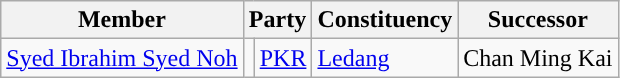<table class="sortable wikitable">
<tr>
<th valign="top">Member</th>
<th colspan="2" valign="top">Party</th>
<th valign="top">Constituency</th>
<th class="unsortable" valign="top">Successor</th>
</tr>
<tr>
<td><a href='#'>Syed Ibrahim Syed Noh</a> </td>
<td></td>
<td><a href='#'>PKR</a></td>
<td><a href='#'>Ledang</a></td>
<td>Chan Ming Kai</td>
</tr>
</table>
